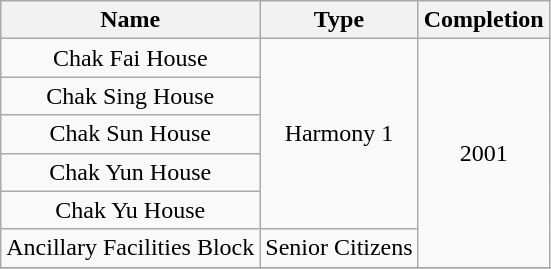<table class="wikitable" style="text-align: center">
<tr>
<th>Name</th>
<th>Type</th>
<th>Completion</th>
</tr>
<tr>
<td>Chak Fai House</td>
<td rowspan="5">Harmony 1</td>
<td rowspan="6">2001</td>
</tr>
<tr>
<td>Chak Sing House</td>
</tr>
<tr>
<td>Chak Sun House</td>
</tr>
<tr>
<td>Chak Yun House</td>
</tr>
<tr>
<td>Chak Yu House</td>
</tr>
<tr>
<td>Ancillary Facilities Block</td>
<td rowspan="1">Senior Citizens</td>
</tr>
<tr>
</tr>
</table>
